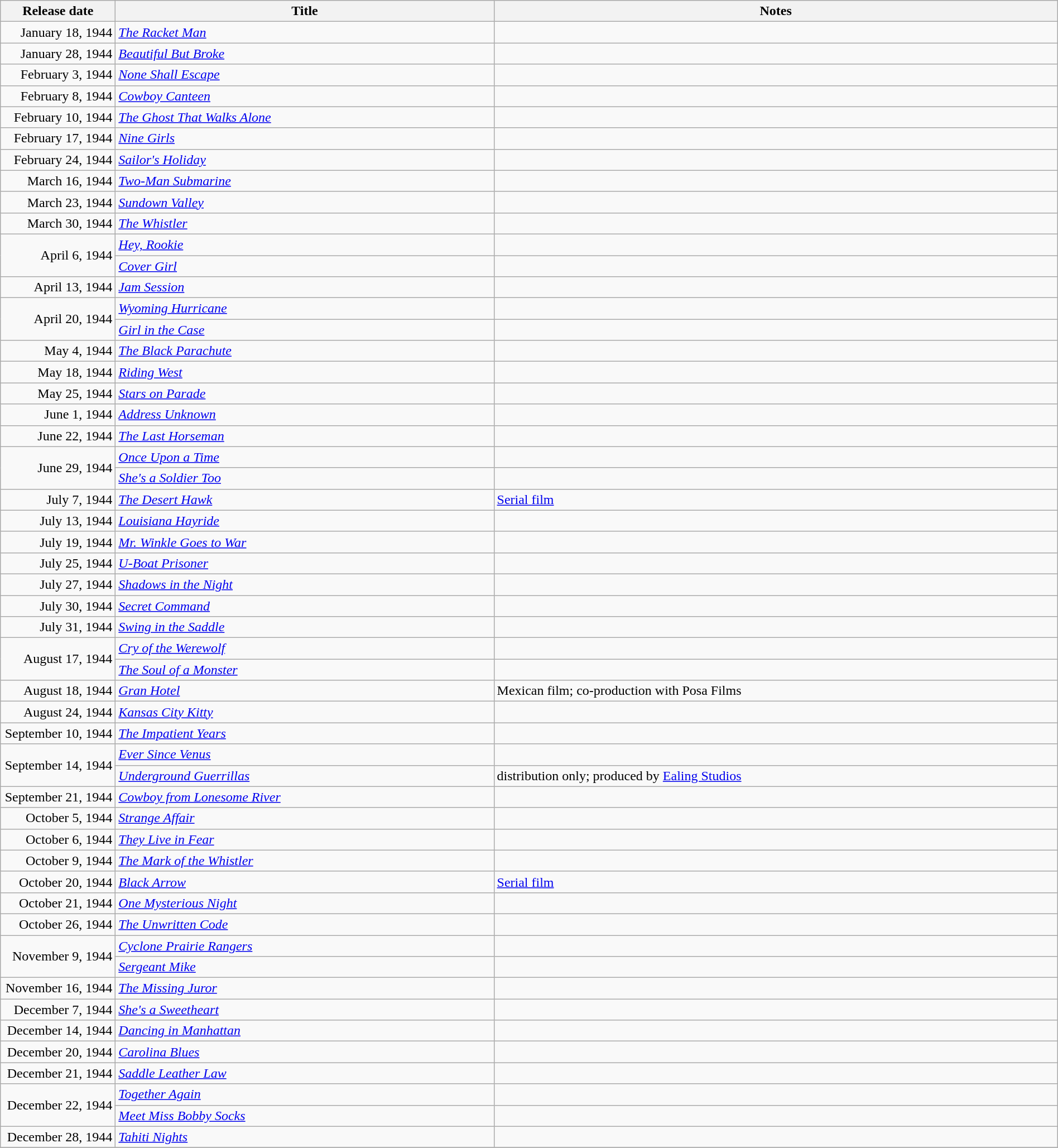<table class="wikitable sortable" style="width:100%;">
<tr>
<th scope="col" style="width:130px;">Release date</th>
<th>Title</th>
<th>Notes</th>
</tr>
<tr>
<td style="text-align:right;">January 18, 1944</td>
<td><em><a href='#'>The Racket Man</a></em></td>
<td></td>
</tr>
<tr>
<td style="text-align:right;">January 28, 1944</td>
<td><em><a href='#'>Beautiful But Broke</a></em></td>
<td></td>
</tr>
<tr>
<td style="text-align:right;">February 3, 1944</td>
<td><em><a href='#'>None Shall Escape</a></em></td>
<td></td>
</tr>
<tr>
<td style="text-align:right;">February 8, 1944</td>
<td><em><a href='#'>Cowboy Canteen</a></em></td>
<td></td>
</tr>
<tr>
<td style="text-align:right;">February 10, 1944</td>
<td><em><a href='#'>The Ghost That Walks Alone</a></em></td>
<td></td>
</tr>
<tr>
<td style="text-align:right;">February 17, 1944</td>
<td><em><a href='#'>Nine Girls</a></em></td>
<td></td>
</tr>
<tr>
<td style="text-align:right;">February 24, 1944</td>
<td><em><a href='#'>Sailor's Holiday</a></em></td>
<td></td>
</tr>
<tr>
<td style="text-align:right;">March 16, 1944</td>
<td><em><a href='#'>Two-Man Submarine</a></em></td>
<td></td>
</tr>
<tr>
<td style="text-align:right;">March 23, 1944</td>
<td><em><a href='#'>Sundown Valley</a></em></td>
<td></td>
</tr>
<tr>
<td style="text-align:right;">March 30, 1944</td>
<td><em><a href='#'>The Whistler</a></em></td>
<td></td>
</tr>
<tr>
<td style="text-align:right;" rowspan="2">April 6, 1944</td>
<td><em><a href='#'>Hey, Rookie</a></em></td>
<td></td>
</tr>
<tr>
<td><em><a href='#'>Cover Girl</a></em></td>
<td></td>
</tr>
<tr>
<td style="text-align:right;">April 13, 1944</td>
<td><em><a href='#'>Jam Session</a></em></td>
<td></td>
</tr>
<tr>
<td style="text-align:right;" rowspan="2">April 20, 1944</td>
<td><em><a href='#'>Wyoming Hurricane</a></em></td>
<td></td>
</tr>
<tr>
<td><em><a href='#'>Girl in the Case</a></em></td>
<td></td>
</tr>
<tr>
<td style="text-align:right;">May 4, 1944</td>
<td><em><a href='#'>The Black Parachute</a></em></td>
<td></td>
</tr>
<tr>
<td style="text-align:right;">May 18, 1944</td>
<td><em><a href='#'>Riding West</a></em></td>
<td></td>
</tr>
<tr>
<td style="text-align:right;">May 25, 1944</td>
<td><em><a href='#'>Stars on Parade</a></em></td>
<td></td>
</tr>
<tr>
<td style="text-align:right;">June 1, 1944</td>
<td><em><a href='#'>Address Unknown</a></em></td>
<td></td>
</tr>
<tr>
<td style="text-align:right;">June 22, 1944</td>
<td><em><a href='#'>The Last Horseman</a></em></td>
<td></td>
</tr>
<tr>
<td style="text-align:right;" rowspan="2">June 29, 1944</td>
<td><em><a href='#'>Once Upon a Time</a></em></td>
<td></td>
</tr>
<tr>
<td><em><a href='#'>She's a Soldier Too</a></em></td>
<td></td>
</tr>
<tr>
<td style="text-align:right;">July 7, 1944</td>
<td><em><a href='#'>The Desert Hawk</a></em></td>
<td><a href='#'>Serial film</a></td>
</tr>
<tr>
<td style="text-align:right;">July 13, 1944</td>
<td><em><a href='#'>Louisiana Hayride</a></em></td>
<td></td>
</tr>
<tr>
<td style="text-align:right;">July 19, 1944</td>
<td><em><a href='#'>Mr. Winkle Goes to War</a></em></td>
<td></td>
</tr>
<tr>
<td style="text-align:right;">July 25, 1944</td>
<td><em><a href='#'>U-Boat Prisoner</a></em></td>
<td></td>
</tr>
<tr>
<td style="text-align:right;">July 27, 1944</td>
<td><em><a href='#'>Shadows in the Night</a></em></td>
<td></td>
</tr>
<tr>
<td style="text-align:right;">July 30, 1944</td>
<td><em><a href='#'>Secret Command</a></em></td>
<td></td>
</tr>
<tr>
<td style="text-align:right;">July 31, 1944</td>
<td><em><a href='#'>Swing in the Saddle</a></em></td>
<td></td>
</tr>
<tr>
<td style="text-align:right;" rowspan="2">August 17, 1944</td>
<td><em><a href='#'>Cry of the Werewolf</a></em></td>
<td></td>
</tr>
<tr>
<td><em><a href='#'>The Soul of a Monster</a></em></td>
<td></td>
</tr>
<tr>
<td style="text-align:right;">August 18, 1944</td>
<td><em><a href='#'>Gran Hotel</a></em></td>
<td>Mexican film; co-production with Posa Films</td>
</tr>
<tr>
<td style="text-align:right;">August 24, 1944</td>
<td><em><a href='#'>Kansas City Kitty</a></em></td>
<td></td>
</tr>
<tr>
<td style="text-align:right;">September 10, 1944</td>
<td><em><a href='#'>The Impatient Years</a></em></td>
<td></td>
</tr>
<tr>
<td style="text-align:right;" rowspan="2">September 14, 1944</td>
<td><em><a href='#'>Ever Since Venus</a></em></td>
<td></td>
</tr>
<tr>
<td><em><a href='#'>Underground Guerrillas</a></em></td>
<td>distribution only; produced by <a href='#'>Ealing Studios</a></td>
</tr>
<tr>
<td style="text-align:right;">September 21, 1944</td>
<td><em><a href='#'>Cowboy from Lonesome River</a></em></td>
<td></td>
</tr>
<tr>
<td style="text-align:right;">October 5, 1944</td>
<td><em><a href='#'>Strange Affair</a></em></td>
<td></td>
</tr>
<tr>
<td style="text-align:right;">October 6, 1944</td>
<td><em><a href='#'>They Live in Fear</a></em></td>
<td></td>
</tr>
<tr>
<td style="text-align:right;">October 9, 1944</td>
<td><em><a href='#'>The Mark of the Whistler</a></em></td>
<td></td>
</tr>
<tr>
<td style="text-align:right;">October 20, 1944</td>
<td><em><a href='#'>Black Arrow</a></em></td>
<td><a href='#'>Serial film</a></td>
</tr>
<tr>
<td style="text-align:right;">October 21, 1944</td>
<td><em><a href='#'>One Mysterious Night</a></em></td>
<td></td>
</tr>
<tr>
<td style="text-align:right;">October 26, 1944</td>
<td><em><a href='#'>The Unwritten Code</a></em></td>
<td></td>
</tr>
<tr>
<td style="text-align:right;" rowspan="2">November 9, 1944</td>
<td><em><a href='#'>Cyclone Prairie Rangers</a></em></td>
<td></td>
</tr>
<tr>
<td><em><a href='#'>Sergeant Mike</a></em></td>
<td></td>
</tr>
<tr>
<td style="text-align:right;">November 16, 1944</td>
<td><em><a href='#'>The Missing Juror</a></em></td>
<td></td>
</tr>
<tr>
<td style="text-align:right;">December 7, 1944</td>
<td><em><a href='#'>She's a Sweetheart</a></em></td>
<td></td>
</tr>
<tr>
<td style="text-align:right;">December 14, 1944</td>
<td><em><a href='#'>Dancing in Manhattan</a></em></td>
<td></td>
</tr>
<tr>
<td style="text-align:right;">December 20, 1944</td>
<td><em><a href='#'>Carolina Blues</a></em></td>
<td></td>
</tr>
<tr>
<td style="text-align:right;">December 21, 1944</td>
<td><em><a href='#'>Saddle Leather Law</a></em></td>
<td></td>
</tr>
<tr>
<td style="text-align:right;" rowspan="2">December 22, 1944</td>
<td><em><a href='#'>Together Again</a></em></td>
<td></td>
</tr>
<tr>
<td><em><a href='#'>Meet Miss Bobby Socks</a></em></td>
<td></td>
</tr>
<tr>
<td style="text-align:right;">December 28, 1944</td>
<td><em><a href='#'>Tahiti Nights</a></em></td>
<td></td>
</tr>
<tr>
</tr>
</table>
